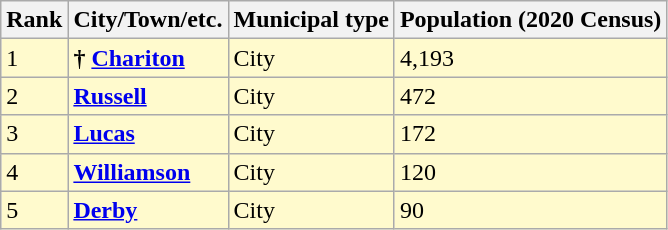<table class="wikitable sortable">
<tr>
<th>Rank</th>
<th>City/Town/etc.</th>
<th>Municipal type</th>
<th>Population (2020 Census)</th>
</tr>
<tr style="background-color:#FFFACD;">
<td>1</td>
<td><strong>†</strong> <strong><a href='#'>Chariton</a></strong></td>
<td>City</td>
<td>4,193</td>
</tr>
<tr style="background-color:#FFFACD;">
<td>2</td>
<td><strong><a href='#'>Russell</a></strong></td>
<td>City</td>
<td>472</td>
</tr>
<tr style="background-color:#FFFACD;">
<td>3</td>
<td><strong><a href='#'>Lucas</a></strong></td>
<td>City</td>
<td>172</td>
</tr>
<tr style="background-color:#FFFACD;">
<td>4</td>
<td><strong><a href='#'>Williamson</a></strong></td>
<td>City</td>
<td>120</td>
</tr>
<tr style="background-color:#FFFACD;">
<td>5</td>
<td><strong><a href='#'>Derby</a></strong></td>
<td>City</td>
<td>90</td>
</tr>
</table>
